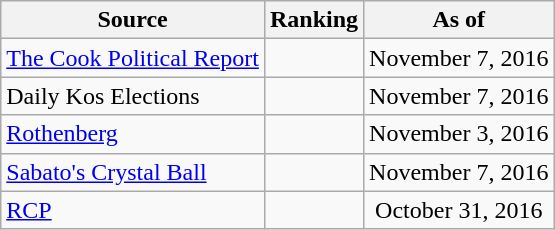<table class="wikitable" style="text-align:center">
<tr>
<th>Source</th>
<th>Ranking</th>
<th>As of</th>
</tr>
<tr>
<td align=left><a href='#'>The Cook Political Report</a></td>
<td></td>
<td>November 7, 2016</td>
</tr>
<tr>
<td align=left>Daily Kos Elections</td>
<td></td>
<td>November 7, 2016</td>
</tr>
<tr>
<td align=left><a href='#'>Rothenberg</a></td>
<td></td>
<td>November 3, 2016</td>
</tr>
<tr>
<td align=left><a href='#'>Sabato's Crystal Ball</a></td>
<td></td>
<td>November 7, 2016</td>
</tr>
<tr>
<td align="left"><a href='#'>RCP</a></td>
<td></td>
<td>October 31, 2016</td>
</tr>
</table>
